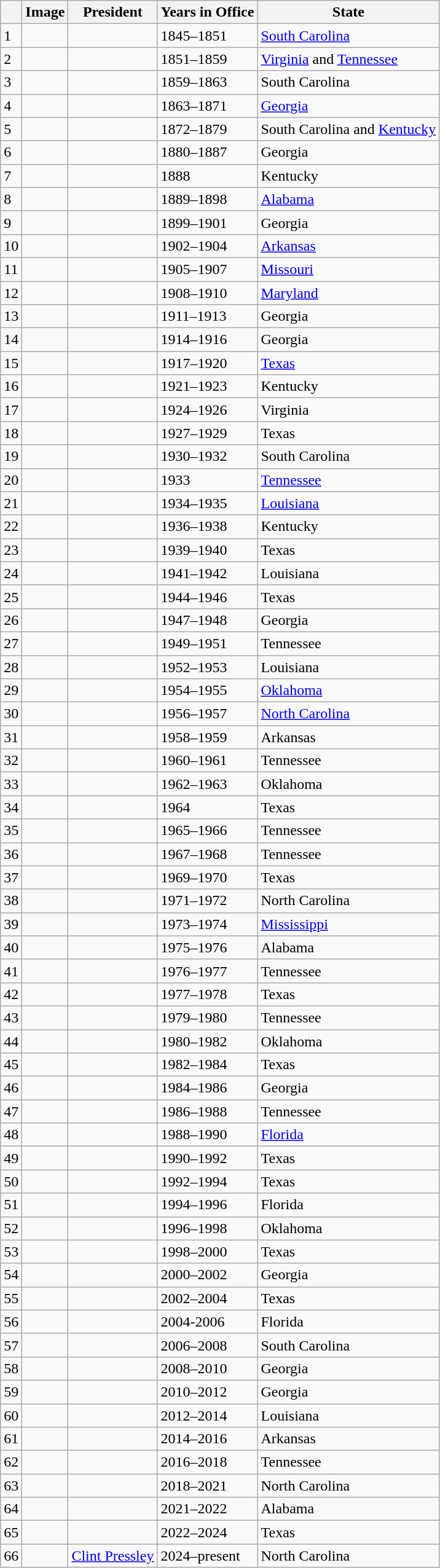<table class="wikitable sortable">
<tr>
<th></th>
<th>Image</th>
<th>President</th>
<th>Years in Office</th>
<th>State</th>
</tr>
<tr>
<td>1</td>
<td></td>
<td></td>
<td>1845–1851</td>
<td><a href='#'>South Carolina</a></td>
</tr>
<tr>
<td>2</td>
<td></td>
<td></td>
<td>1851–1859</td>
<td><a href='#'>Virginia</a> and <a href='#'>Tennessee</a></td>
</tr>
<tr>
<td>3</td>
<td></td>
<td></td>
<td>1859–1863</td>
<td>South Carolina</td>
</tr>
<tr>
<td>4</td>
<td></td>
<td></td>
<td>1863–1871</td>
<td><a href='#'>Georgia</a></td>
</tr>
<tr>
<td>5</td>
<td></td>
<td></td>
<td>1872–1879</td>
<td>South Carolina and <a href='#'>Kentucky</a></td>
</tr>
<tr>
<td>6</td>
<td></td>
<td></td>
<td>1880–1887</td>
<td>Georgia</td>
</tr>
<tr>
<td>7</td>
<td></td>
<td></td>
<td>1888</td>
<td>Kentucky</td>
</tr>
<tr>
<td>8</td>
<td></td>
<td></td>
<td>1889–1898</td>
<td><a href='#'>Alabama</a></td>
</tr>
<tr>
<td>9</td>
<td></td>
<td></td>
<td>1899–1901</td>
<td>Georgia</td>
</tr>
<tr>
<td>10</td>
<td></td>
<td></td>
<td>1902–1904</td>
<td><a href='#'>Arkansas</a></td>
</tr>
<tr>
<td>11</td>
<td></td>
<td></td>
<td>1905–1907</td>
<td><a href='#'>Missouri</a></td>
</tr>
<tr>
<td>12</td>
<td></td>
<td></td>
<td>1908–1910</td>
<td><a href='#'>Maryland</a></td>
</tr>
<tr>
<td>13</td>
<td></td>
<td></td>
<td>1911–1913</td>
<td>Georgia</td>
</tr>
<tr>
<td>14</td>
<td></td>
<td></td>
<td>1914–1916</td>
<td>Georgia</td>
</tr>
<tr>
<td>15</td>
<td></td>
<td></td>
<td>1917–1920</td>
<td><a href='#'>Texas</a></td>
</tr>
<tr>
<td>16</td>
<td></td>
<td></td>
<td>1921–1923</td>
<td>Kentucky</td>
</tr>
<tr>
<td>17</td>
<td></td>
<td></td>
<td>1924–1926</td>
<td>Virginia</td>
</tr>
<tr>
<td>18</td>
<td></td>
<td></td>
<td>1927–1929</td>
<td>Texas</td>
</tr>
<tr>
<td>19</td>
<td></td>
<td></td>
<td>1930–1932</td>
<td>South Carolina</td>
</tr>
<tr>
<td>20</td>
<td></td>
<td></td>
<td>1933</td>
<td><a href='#'>Tennessee</a></td>
</tr>
<tr>
<td>21</td>
<td></td>
<td></td>
<td>1934–1935</td>
<td><a href='#'>Louisiana</a></td>
</tr>
<tr>
<td>22</td>
<td></td>
<td></td>
<td>1936–1938</td>
<td>Kentucky</td>
</tr>
<tr>
<td>23</td>
<td></td>
<td></td>
<td>1939–1940</td>
<td>Texas</td>
</tr>
<tr>
<td>24</td>
<td></td>
<td></td>
<td>1941–1942</td>
<td>Louisiana</td>
</tr>
<tr>
<td>25</td>
<td></td>
<td></td>
<td>1944–1946</td>
<td>Texas</td>
</tr>
<tr>
<td>26</td>
<td></td>
<td></td>
<td>1947–1948</td>
<td>Georgia</td>
</tr>
<tr>
<td>27</td>
<td></td>
<td></td>
<td>1949–1951</td>
<td>Tennessee</td>
</tr>
<tr>
<td>28</td>
<td></td>
<td></td>
<td>1952–1953</td>
<td>Louisiana</td>
</tr>
<tr>
<td>29</td>
<td></td>
<td></td>
<td>1954–1955</td>
<td><a href='#'>Oklahoma</a></td>
</tr>
<tr>
<td>30</td>
<td></td>
<td></td>
<td>1956–1957</td>
<td><a href='#'>North Carolina</a></td>
</tr>
<tr>
<td>31</td>
<td></td>
<td></td>
<td>1958–1959</td>
<td>Arkansas</td>
</tr>
<tr>
<td>32</td>
<td></td>
<td></td>
<td>1960–1961</td>
<td>Tennessee</td>
</tr>
<tr>
<td>33</td>
<td></td>
<td></td>
<td>1962–1963</td>
<td>Oklahoma</td>
</tr>
<tr>
<td>34</td>
<td></td>
<td></td>
<td>1964</td>
<td>Texas</td>
</tr>
<tr>
<td>35</td>
<td></td>
<td></td>
<td>1965–1966</td>
<td>Tennessee</td>
</tr>
<tr>
<td>36</td>
<td></td>
<td></td>
<td>1967–1968</td>
<td>Tennessee</td>
</tr>
<tr>
<td>37</td>
<td></td>
<td></td>
<td>1969–1970</td>
<td>Texas</td>
</tr>
<tr>
<td>38</td>
<td></td>
<td></td>
<td>1971–1972</td>
<td>North Carolina</td>
</tr>
<tr>
<td>39</td>
<td></td>
<td></td>
<td>1973–1974</td>
<td><a href='#'>Mississippi</a></td>
</tr>
<tr>
<td>40</td>
<td></td>
<td></td>
<td>1975–1976</td>
<td>Alabama</td>
</tr>
<tr>
<td>41</td>
<td></td>
<td></td>
<td>1976–1977</td>
<td>Tennessee</td>
</tr>
<tr>
<td>42</td>
<td></td>
<td></td>
<td>1977–1978</td>
<td>Texas</td>
</tr>
<tr>
<td>43</td>
<td></td>
<td> </td>
<td>1979–1980</td>
<td>Tennessee</td>
</tr>
<tr>
<td>44</td>
<td></td>
<td></td>
<td>1980–1982</td>
<td>Oklahoma</td>
</tr>
<tr>
<td>45</td>
<td></td>
<td></td>
<td>1982–1984</td>
<td>Texas</td>
</tr>
<tr>
<td>46</td>
<td></td>
<td></td>
<td>1984–1986</td>
<td>Georgia</td>
</tr>
<tr>
<td>47</td>
<td></td>
<td></td>
<td>1986–1988</td>
<td>Tennessee</td>
</tr>
<tr>
<td>48</td>
<td></td>
<td></td>
<td>1988–1990</td>
<td><a href='#'>Florida</a></td>
</tr>
<tr>
<td>49</td>
<td></td>
<td></td>
<td>1990–1992</td>
<td>Texas</td>
</tr>
<tr>
<td>50</td>
<td></td>
<td></td>
<td>1992–1994</td>
<td>Texas</td>
</tr>
<tr>
<td>51</td>
<td></td>
<td></td>
<td>1994–1996</td>
<td>Florida</td>
</tr>
<tr>
<td>52</td>
<td></td>
<td></td>
<td>1996–1998</td>
<td>Oklahoma</td>
</tr>
<tr>
<td>53</td>
<td></td>
<td></td>
<td>1998–2000</td>
<td>Texas</td>
</tr>
<tr>
<td>54</td>
<td></td>
<td></td>
<td>2000–2002</td>
<td>Georgia</td>
</tr>
<tr>
<td>55</td>
<td></td>
<td></td>
<td>2002–2004</td>
<td>Texas</td>
</tr>
<tr>
<td>56</td>
<td></td>
<td></td>
<td>2004-2006</td>
<td>Florida</td>
</tr>
<tr>
<td>57</td>
<td></td>
<td></td>
<td>2006–2008</td>
<td>South Carolina</td>
</tr>
<tr>
<td>58</td>
<td></td>
<td></td>
<td>2008–2010</td>
<td>Georgia</td>
</tr>
<tr>
<td>59</td>
<td></td>
<td></td>
<td>2010–2012</td>
<td>Georgia</td>
</tr>
<tr>
<td>60</td>
<td></td>
<td></td>
<td>2012–2014</td>
<td>Louisiana</td>
</tr>
<tr>
<td>61</td>
<td></td>
<td></td>
<td>2014–2016</td>
<td>Arkansas</td>
</tr>
<tr>
<td>62</td>
<td></td>
<td></td>
<td>2016–2018</td>
<td>Tennessee</td>
</tr>
<tr>
<td>63</td>
<td></td>
<td></td>
<td>2018–2021</td>
<td>North Carolina</td>
</tr>
<tr>
<td>64</td>
<td></td>
<td></td>
<td>2021–2022</td>
<td>Alabama</td>
</tr>
<tr>
<td>65</td>
<td></td>
<td></td>
<td>2022–2024</td>
<td>Texas</td>
</tr>
<tr>
<td>66</td>
<td></td>
<td><a href='#'>Clint Pressley</a></td>
<td>2024–present</td>
<td>North Carolina</td>
</tr>
</table>
